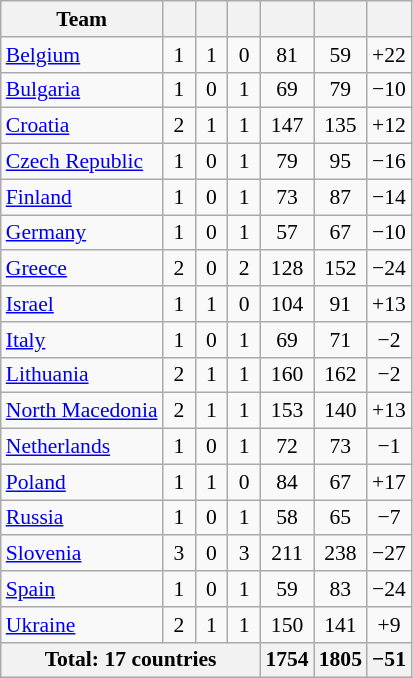<table class="wikitable sortable" style="text-align: center; font-size:90%">
<tr>
<th>Team</th>
<th width="15"></th>
<th width="15"></th>
<th width="15"></th>
<th></th>
<th></th>
<th></th>
</tr>
<tr>
<td align="left"> <a href='#'>Belgium</a></td>
<td>1</td>
<td>1</td>
<td>0</td>
<td>81</td>
<td>59</td>
<td>+22</td>
</tr>
<tr>
<td align="left"> <a href='#'>Bulgaria</a></td>
<td>1</td>
<td>0</td>
<td>1</td>
<td>69</td>
<td>79</td>
<td>−10</td>
</tr>
<tr>
<td align="left"> <a href='#'>Croatia</a></td>
<td>2</td>
<td>1</td>
<td>1</td>
<td>147</td>
<td>135</td>
<td>+12</td>
</tr>
<tr>
<td align="left"> <a href='#'>Czech Republic</a></td>
<td>1</td>
<td>0</td>
<td>1</td>
<td>79</td>
<td>95</td>
<td>−16</td>
</tr>
<tr>
<td align="left"> <a href='#'>Finland</a></td>
<td>1</td>
<td>0</td>
<td>1</td>
<td>73</td>
<td>87</td>
<td>−14</td>
</tr>
<tr>
<td align="left"> <a href='#'>Germany</a></td>
<td>1</td>
<td>0</td>
<td>1</td>
<td>57</td>
<td>67</td>
<td>−10</td>
</tr>
<tr>
<td align="left"> <a href='#'>Greece</a></td>
<td>2</td>
<td>0</td>
<td>2</td>
<td>128</td>
<td>152</td>
<td>−24</td>
</tr>
<tr>
<td align="left"> <a href='#'>Israel</a></td>
<td>1</td>
<td>1</td>
<td>0</td>
<td>104</td>
<td>91</td>
<td>+13</td>
</tr>
<tr>
<td align="left"> <a href='#'>Italy</a></td>
<td>1</td>
<td>0</td>
<td>1</td>
<td>69</td>
<td>71</td>
<td>−2</td>
</tr>
<tr>
<td align="left"> <a href='#'>Lithuania</a></td>
<td>2</td>
<td>1</td>
<td>1</td>
<td>160</td>
<td>162</td>
<td>−2</td>
</tr>
<tr>
<td align="left"> <a href='#'>North Macedonia</a></td>
<td>2</td>
<td>1</td>
<td>1</td>
<td>153</td>
<td>140</td>
<td>+13</td>
</tr>
<tr>
<td align="left"> <a href='#'>Netherlands</a></td>
<td>1</td>
<td>0</td>
<td>1</td>
<td>72</td>
<td>73</td>
<td>−1</td>
</tr>
<tr>
<td align="left"> <a href='#'>Poland</a></td>
<td>1</td>
<td>1</td>
<td>0</td>
<td>84</td>
<td>67</td>
<td>+17</td>
</tr>
<tr>
<td align="left"> <a href='#'>Russia</a></td>
<td>1</td>
<td>0</td>
<td>1</td>
<td>58</td>
<td>65</td>
<td>−7</td>
</tr>
<tr>
<td align="left"> <a href='#'>Slovenia</a></td>
<td>3</td>
<td>0</td>
<td>3</td>
<td>211</td>
<td>238</td>
<td>−27</td>
</tr>
<tr>
<td align="left"> <a href='#'>Spain</a></td>
<td>1</td>
<td>0</td>
<td>1</td>
<td>59</td>
<td>83</td>
<td>−24</td>
</tr>
<tr>
<td align="left"> <a href='#'>Ukraine</a></td>
<td>2</td>
<td>1</td>
<td>1</td>
<td>150</td>
<td>141</td>
<td>+9</td>
</tr>
<tr>
<th colspan=4>Total: 17 countries</th>
<th>1754</th>
<th>1805</th>
<th>−51</th>
</tr>
</table>
